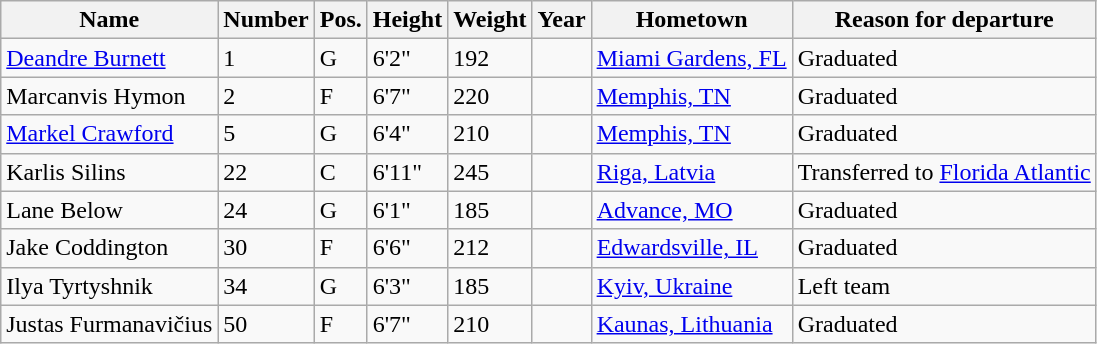<table class="wikitable sortable" border="1">
<tr>
<th>Name</th>
<th>Number</th>
<th>Pos.</th>
<th>Height</th>
<th>Weight</th>
<th>Year</th>
<th>Hometown</th>
<th class="unsortable">Reason for departure</th>
</tr>
<tr>
<td><a href='#'>Deandre Burnett</a></td>
<td>1</td>
<td>G</td>
<td>6'2"</td>
<td>192</td>
<td></td>
<td><a href='#'>Miami Gardens, FL</a></td>
<td>Graduated</td>
</tr>
<tr>
<td>Marcanvis Hymon</td>
<td>2</td>
<td>F</td>
<td>6'7"</td>
<td>220</td>
<td></td>
<td><a href='#'>Memphis, TN</a></td>
<td>Graduated</td>
</tr>
<tr>
<td><a href='#'>Markel Crawford</a></td>
<td>5</td>
<td>G</td>
<td>6'4"</td>
<td>210</td>
<td></td>
<td><a href='#'>Memphis, TN</a></td>
<td>Graduated</td>
</tr>
<tr>
<td>Karlis Silins</td>
<td>22</td>
<td>C</td>
<td>6'11"</td>
<td>245</td>
<td></td>
<td><a href='#'>Riga, Latvia</a></td>
<td>Transferred to <a href='#'>Florida Atlantic</a></td>
</tr>
<tr>
<td>Lane Below</td>
<td>24</td>
<td>G</td>
<td>6'1"</td>
<td>185</td>
<td></td>
<td><a href='#'>Advance, MO</a></td>
<td>Graduated</td>
</tr>
<tr>
<td>Jake Coddington</td>
<td>30</td>
<td>F</td>
<td>6'6"</td>
<td>212</td>
<td></td>
<td><a href='#'>Edwardsville, IL</a></td>
<td>Graduated</td>
</tr>
<tr>
<td>Ilya Tyrtyshnik</td>
<td>34</td>
<td>G</td>
<td>6'3"</td>
<td>185</td>
<td></td>
<td><a href='#'>Kyiv, Ukraine</a></td>
<td>Left team</td>
</tr>
<tr>
<td>Justas Furmanavičius</td>
<td>50</td>
<td>F</td>
<td>6'7"</td>
<td>210</td>
<td></td>
<td><a href='#'>Kaunas, Lithuania</a></td>
<td>Graduated</td>
</tr>
</table>
